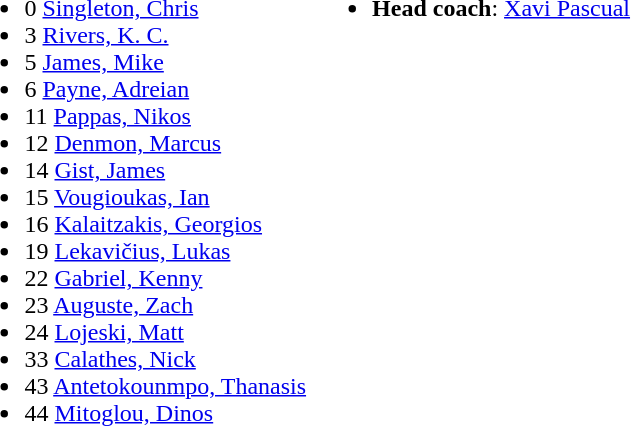<table>
<tr valign="top">
<td><br><ul><li>0  <a href='#'>Singleton, Chris</a></li><li>3  <a href='#'>Rivers, K. C.</a></li><li>5  <a href='#'>James, Mike</a></li><li>6  <a href='#'>Payne, Adreian</a></li><li>11  <a href='#'>Pappas, Nikos</a></li><li>12  <a href='#'>Denmon, Marcus</a></li><li>14  <a href='#'>Gist, James</a></li><li>15  <a href='#'>Vougioukas, Ian</a></li><li>16  <a href='#'>Kalaitzakis, Georgios</a></li><li>19  <a href='#'>Lekavičius, Lukas</a></li><li>22  <a href='#'>Gabriel, Kenny</a></li><li>23  <a href='#'>Auguste, Zach</a></li><li>24  <a href='#'>Lojeski, Matt</a></li><li>33  <a href='#'>Calathes, Nick</a></li><li>43  <a href='#'>Antetokounmpo, Thanasis</a></li><li>44  <a href='#'>Mitoglou, Dinos</a></li></ul></td>
<td><br><ul><li><strong>Head coach</strong>:  <a href='#'>Xavi Pascual</a></li></ul></td>
</tr>
</table>
